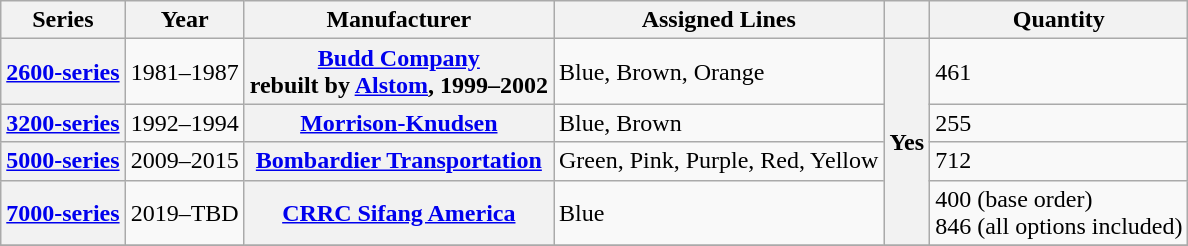<table class="wikitable">
<tr>
<th>Series</th>
<th>Year</th>
<th>Manufacturer</th>
<th>Assigned Lines</th>
<th></th>
<th>Quantity</th>
</tr>
<tr>
<th><a href='#'>2600-series</a></th>
<td>1981–1987</td>
<th><a href='#'>Budd Company</a><br>rebuilt by <a href='#'>Alstom</a>, 1999–2002</th>
<td>Blue, Brown, Orange</td>
<th rowspan="4"><strong>Yes</strong></th>
<td>461</td>
</tr>
<tr>
<th><a href='#'>3200-series</a></th>
<td>1992–1994</td>
<th><a href='#'>Morrison-Knudsen</a></th>
<td>Blue, Brown</td>
<td>255</td>
</tr>
<tr>
<th><a href='#'>5000-series</a></th>
<td>2009–2015</td>
<th><a href='#'>Bombardier Transportation</a></th>
<td>Green, Pink, Purple, Red, Yellow</td>
<td>712</td>
</tr>
<tr>
<th><a href='#'>7000-series</a></th>
<td>2019–TBD</td>
<th><a href='#'>CRRC Sifang America</a></th>
<td>Blue </td>
<td>400 (base order)<br>846 (all options included)</td>
</tr>
<tr>
</tr>
</table>
